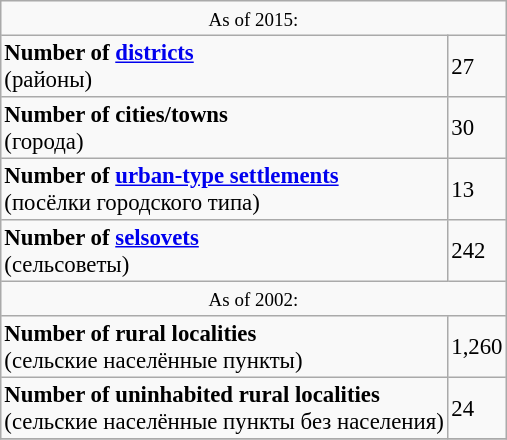<table border=1 align="right" cellpadding=2 cellspacing=0 style="margin: 0 0 1em 1em; background: #f9f9f9; border: 1px #aaa solid; border-collapse: collapse; font-size: 95%;">
<tr>
<td colspan=2 align="center"><small>As of 2015:</small></td>
</tr>
<tr>
<td><strong>Number of <a href='#'>districts</a></strong><br>(районы)</td>
<td>27</td>
</tr>
<tr>
<td><strong>Number of cities/towns</strong><br>(города)</td>
<td>30</td>
</tr>
<tr>
<td><strong>Number of <a href='#'>urban-type settlements</a></strong><br>(посёлки городского типа)</td>
<td>13</td>
</tr>
<tr>
<td><strong>Number of <a href='#'>selsovets</a></strong><br>(сельсоветы)</td>
<td>242</td>
</tr>
<tr>
<td colspan=2 align="center"><small>As of 2002:</small></td>
</tr>
<tr>
<td><strong>Number of rural localities</strong><br>(сельские населённые пункты)</td>
<td>1,260</td>
</tr>
<tr>
<td><strong>Number of uninhabited rural localities</strong><br>(сельские населённые пункты без населения)</td>
<td>24</td>
</tr>
<tr>
</tr>
</table>
